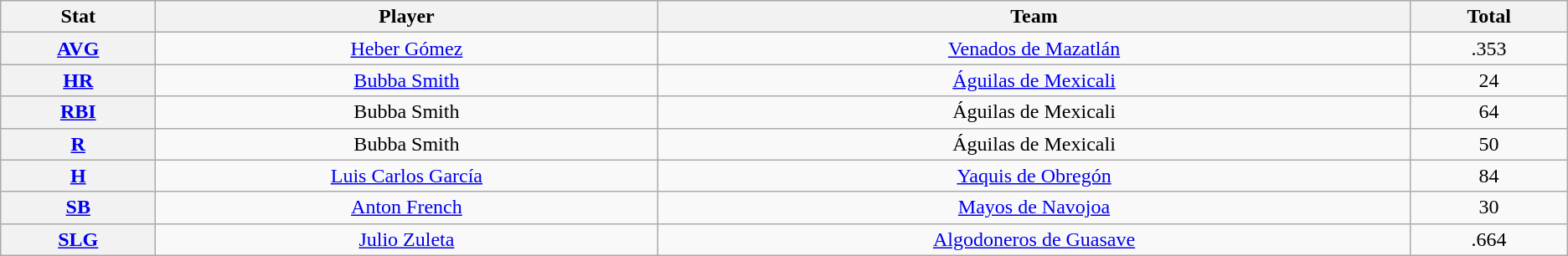<table class="wikitable" style="text-align:center;">
<tr>
<th scope="col" width="3%">Stat</th>
<th scope="col" width="10%">Player</th>
<th scope="col" width="15%">Team</th>
<th scope="col" width="3%">Total</th>
</tr>
<tr>
<th scope="row" style="text-align:center;"><a href='#'>AVG</a></th>
<td> <a href='#'>Heber Gómez</a></td>
<td><a href='#'>Venados de Mazatlán</a></td>
<td>.353</td>
</tr>
<tr>
<th scope="row" style="text-align:center;"><a href='#'>HR</a></th>
<td> <a href='#'>Bubba Smith</a></td>
<td><a href='#'>Águilas de Mexicali</a></td>
<td>24</td>
</tr>
<tr>
<th scope="row" style="text-align:center;"><a href='#'>RBI</a></th>
<td> Bubba Smith</td>
<td>Águilas de Mexicali</td>
<td>64</td>
</tr>
<tr>
<th scope="row" style="text-align:center;"><a href='#'>R</a></th>
<td> Bubba Smith</td>
<td>Águilas de Mexicali</td>
<td>50</td>
</tr>
<tr>
<th scope="row" style="text-align:center;"><a href='#'>H</a></th>
<td> <a href='#'>Luis Carlos García</a></td>
<td><a href='#'>Yaquis de Obregón</a></td>
<td>84</td>
</tr>
<tr>
<th scope="row" style="text-align:center;"><a href='#'>SB</a></th>
<td> <a href='#'>Anton French</a></td>
<td><a href='#'>Mayos de Navojoa</a></td>
<td>30</td>
</tr>
<tr>
<th scope="row" style="text-align:center;"><a href='#'>SLG</a></th>
<td> <a href='#'>Julio Zuleta</a></td>
<td><a href='#'>Algodoneros de Guasave</a></td>
<td>.664</td>
</tr>
</table>
